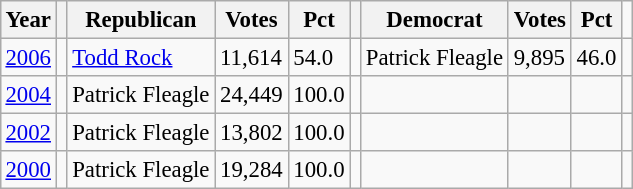<table class="wikitable" style="margin:0.5em ; font-size:95%">
<tr>
<th>Year</th>
<th></th>
<th>Republican</th>
<th>Votes</th>
<th>Pct</th>
<th></th>
<th>Democrat</th>
<th>Votes</th>
<th>Pct</th>
</tr>
<tr>
<td><a href='#'>2006</a></td>
<td></td>
<td><a href='#'>Todd Rock</a></td>
<td>11,614</td>
<td>54.0</td>
<td></td>
<td>Patrick Fleagle</td>
<td>9,895</td>
<td>46.0</td>
<td></td>
</tr>
<tr>
<td><a href='#'>2004</a></td>
<td></td>
<td>Patrick Fleagle</td>
<td>24,449</td>
<td>100.0</td>
<td></td>
<td></td>
<td></td>
<td></td>
<td></td>
</tr>
<tr>
<td><a href='#'>2002</a></td>
<td></td>
<td>Patrick Fleagle</td>
<td>13,802</td>
<td>100.0</td>
<td></td>
<td></td>
<td></td>
<td></td>
<td></td>
</tr>
<tr>
<td><a href='#'>2000</a></td>
<td></td>
<td>Patrick Fleagle</td>
<td>19,284</td>
<td>100.0</td>
<td></td>
<td></td>
<td></td>
<td></td>
<td></td>
</tr>
</table>
